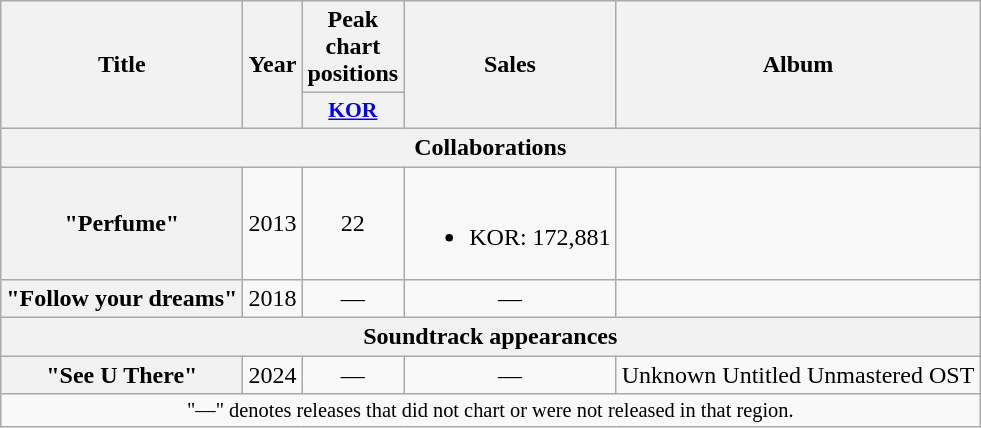<table class="wikitable plainrowheaders" style="text-align:center" border="1">
<tr>
<th scope="col" rowspan="2">Title</th>
<th scope="col" rowspan="2">Year</th>
<th scope="col">Peak chart positions</th>
<th scope="col" rowspan="2">Sales</th>
<th scope="col" rowspan="2">Album</th>
</tr>
<tr>
<th scope="col" style="width:3em;font-size:90%"><a href='#'>KOR</a><br></th>
</tr>
<tr>
<th colspan="5">Collaborations</th>
</tr>
<tr>
<th scope="row">"Perfume"<br></th>
<td>2013</td>
<td>22</td>
<td><br><ul><li>KOR: 172,881</li></ul></td>
<td></td>
</tr>
<tr>
<th scope="row">"Follow your dreams"<br></th>
<td>2018</td>
<td>—</td>
<td>—</td>
<td></td>
</tr>
<tr>
<th colspan="5">Soundtrack appearances</th>
</tr>
<tr>
<th scope="row">"See U There"<br></th>
<td>2024</td>
<td>—</td>
<td>—</td>
<td>Unknown Untitled Unmastered OST</td>
</tr>
<tr>
<td colspan="5" style="font-size:85%">"—" denotes releases that did not chart or were not released in that region.</td>
</tr>
</table>
